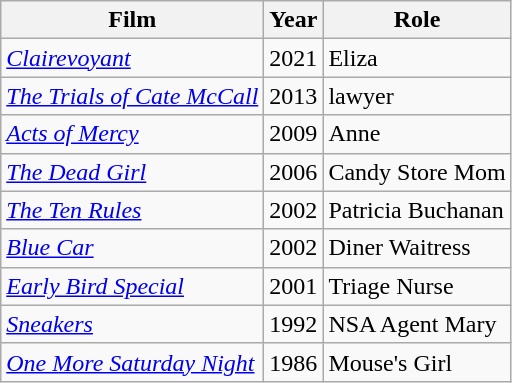<table class="wikitable">
<tr>
<th>Film</th>
<th>Year</th>
<th>Role</th>
</tr>
<tr>
<td><em><a href='#'>Clairevoyant</a></em></td>
<td>2021</td>
<td>Eliza</td>
</tr>
<tr>
<td><em><a href='#'>The Trials of Cate McCall</a></em></td>
<td>2013</td>
<td>lawyer</td>
</tr>
<tr>
<td><em><a href='#'>Acts of Mercy</a></em></td>
<td>2009</td>
<td>Anne</td>
</tr>
<tr>
<td><em><a href='#'>The Dead Girl</a></em></td>
<td>2006</td>
<td>Candy Store Mom</td>
</tr>
<tr>
<td><em><a href='#'>The Ten Rules</a></em></td>
<td>2002</td>
<td>Patricia Buchanan</td>
</tr>
<tr>
<td><em><a href='#'>Blue Car</a></em></td>
<td>2002</td>
<td>Diner Waitress</td>
</tr>
<tr>
<td><em><a href='#'>Early Bird Special</a></em></td>
<td>2001</td>
<td>Triage Nurse</td>
</tr>
<tr>
<td><em><a href='#'>Sneakers</a></em></td>
<td>1992</td>
<td>NSA Agent Mary</td>
</tr>
<tr>
<td><em><a href='#'>One More Saturday Night</a></em></td>
<td>1986</td>
<td>Mouse's Girl</td>
</tr>
</table>
